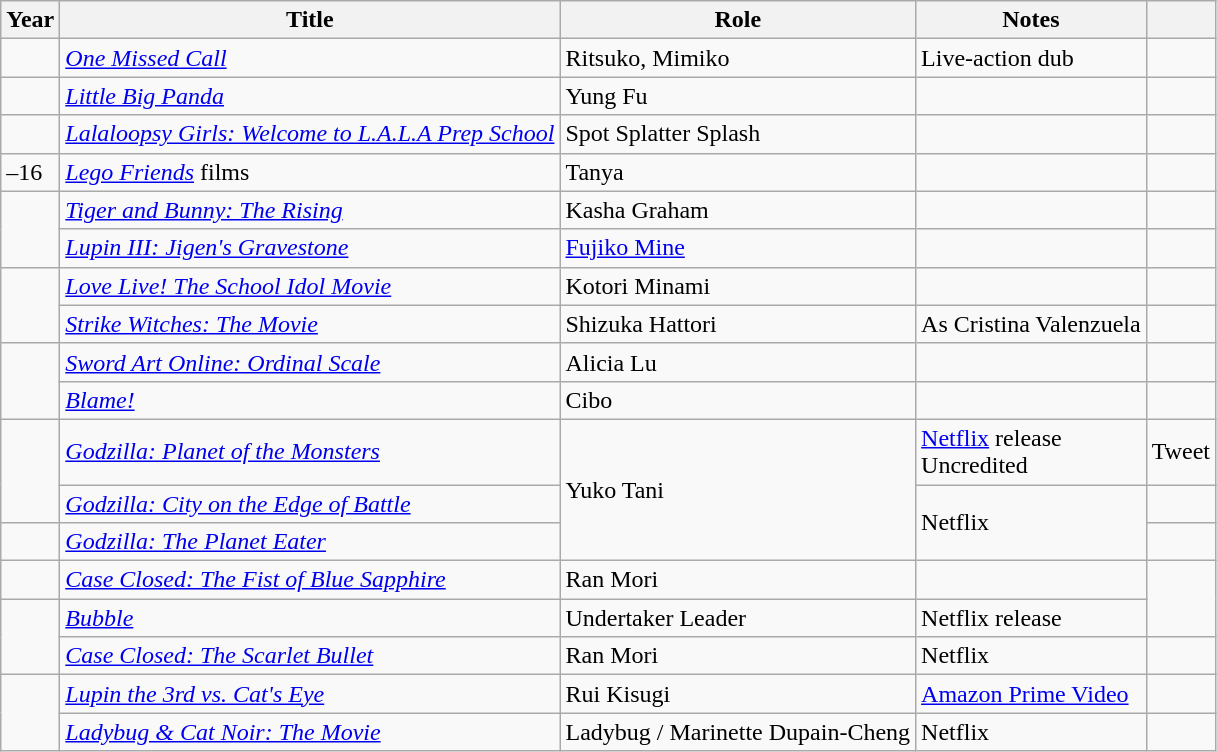<table class="wikitable sortable plainrowheaders">
<tr>
<th>Year</th>
<th>Title</th>
<th>Role</th>
<th class="unsortable">Notes</th>
<th class="unsortable"></th>
</tr>
<tr>
<td></td>
<td><em><a href='#'>One Missed Call</a></em></td>
<td>Ritsuko, Mimiko</td>
<td>Live-action dub</td>
<td></td>
</tr>
<tr>
<td></td>
<td><em><a href='#'>Little Big Panda</a></em></td>
<td>Yung Fu</td>
<td></td>
<td></td>
</tr>
<tr>
<td></td>
<td><em><a href='#'>Lalaloopsy Girls: Welcome to L.A.L.A Prep School</a></em></td>
<td>Spot Splatter Splash</td>
<td></td>
<td></td>
</tr>
<tr>
<td>–16</td>
<td><em><a href='#'>Lego Friends</a></em> films</td>
<td>Tanya</td>
<td></td>
<td></td>
</tr>
<tr>
<td rowspan="2"></td>
<td><em><a href='#'>Tiger and Bunny: The Rising</a></em></td>
<td>Kasha Graham</td>
<td></td>
<td></td>
</tr>
<tr>
<td><em><a href='#'>Lupin III: Jigen's Gravestone</a></em></td>
<td><a href='#'>Fujiko Mine</a></td>
<td></td>
<td></td>
</tr>
<tr>
<td rowspan="2"></td>
<td><em><a href='#'>Love Live! The School Idol Movie</a></em></td>
<td>Kotori Minami</td>
<td></td>
<td></td>
</tr>
<tr>
<td><em><a href='#'>Strike Witches: The Movie</a></em></td>
<td>Shizuka Hattori</td>
<td>As Cristina Valenzuela</td>
<td></td>
</tr>
<tr>
<td rowspan="2"></td>
<td><em><a href='#'>Sword Art Online: Ordinal Scale</a></em></td>
<td>Alicia Lu</td>
<td></td>
<td></td>
</tr>
<tr>
<td><em><a href='#'>Blame!</a></em></td>
<td>Cibo</td>
<td></td>
<td></td>
</tr>
<tr>
<td rowspan="2"></td>
<td><em><a href='#'>Godzilla: Planet of the Monsters</a></em></td>
<td rowspan="3">Yuko Tani</td>
<td><a href='#'>Netflix</a> release<br>Uncredited</td>
<td>Tweet</td>
</tr>
<tr>
<td><em><a href='#'>Godzilla: City on the Edge of Battle</a></em></td>
<td rowspan="2">Netflix</td>
<td></td>
</tr>
<tr>
<td></td>
<td><em><a href='#'>Godzilla: The Planet Eater</a></em></td>
<td></td>
</tr>
<tr>
<td></td>
<td><em><a href='#'>Case Closed: The Fist of Blue Sapphire</a></em></td>
<td>Ran Mori</td>
<td></td>
<td rowspan="2"></td>
</tr>
<tr>
<td rowspan="2"></td>
<td><em><a href='#'>Bubble</a></em></td>
<td>Undertaker Leader</td>
<td>Netflix release</td>
</tr>
<tr>
<td><em><a href='#'>Case Closed: The Scarlet Bullet</a></em></td>
<td>Ran Mori</td>
<td>Netflix</td>
<td></td>
</tr>
<tr>
<td rowspan="2"></td>
<td><em><a href='#'>Lupin the 3rd vs. Cat's Eye</a></em></td>
<td>Rui Kisugi</td>
<td><a href='#'>Amazon Prime Video</a></td>
<td></td>
</tr>
<tr>
<td><em><a href='#'>Ladybug & Cat Noir: The Movie</a></em></td>
<td>Ladybug / Marinette Dupain-Cheng</td>
<td>Netflix</td>
<td></td>
</tr>
</table>
